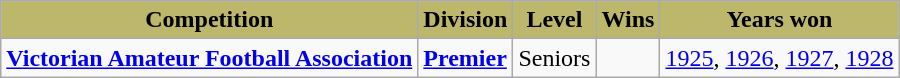<table class="wikitable">
<tr style="background:#bdb76b;">
<th style="background:#bdb76b;" align="center">Competition</th>
<th style="background:#bdb76b;" align="center">Division</th>
<th style="background:#bdb76b;" align="center">Level</th>
<th style="background:#bdb76b;" align="center">Wins</th>
<th style="background:#bdb76b;" align="center">Years won</th>
</tr>
<tr>
<td><strong><a href='#'>Victorian Amateur Football Association</a></strong></td>
<td><strong><a href='#'>Premier</a></strong></td>
<td>Seniors</td>
<td align="center"></td>
<td><a href='#'>1925</a>, <a href='#'>1926</a>, <a href='#'>1927</a>, <a href='#'>1928</a></td>
</tr>
</table>
